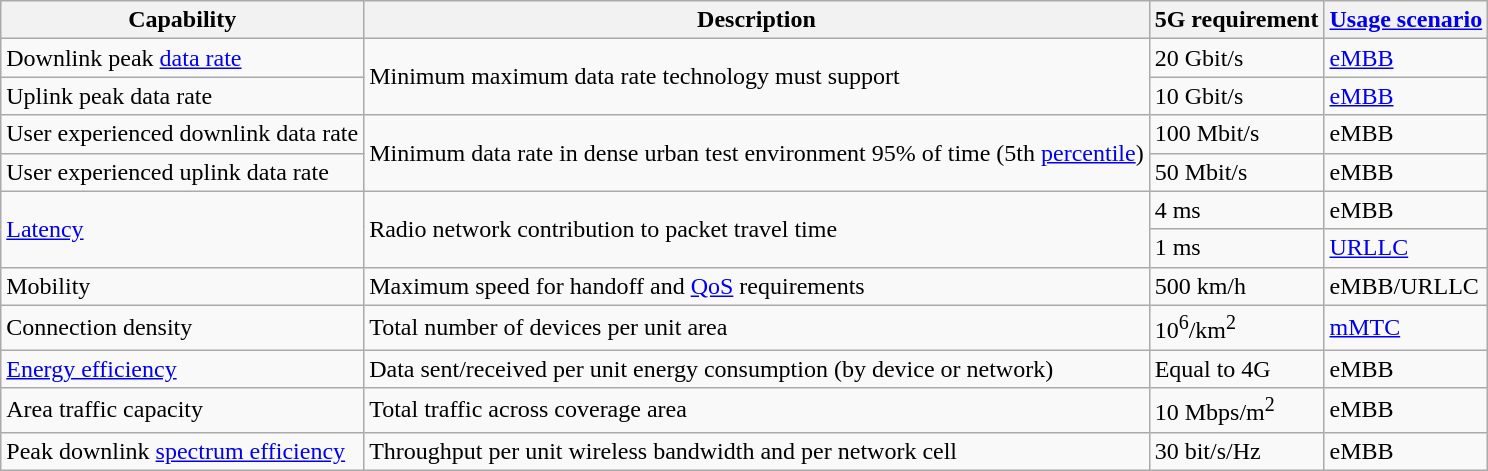<table class="wikitable">
<tr>
<th>Capability</th>
<th>Description</th>
<th>5G requirement</th>
<th><a href='#'>Usage scenario</a></th>
</tr>
<tr>
<td>Downlink peak <a href='#'>data rate</a></td>
<td rowspan="2">Minimum maximum data rate technology must support</td>
<td>20 Gbit/s</td>
<td><a href='#'>eMBB</a></td>
</tr>
<tr>
<td>Uplink peak data rate</td>
<td>10 Gbit/s</td>
<td><a href='#'>eMBB</a></td>
</tr>
<tr>
<td>User experienced downlink data rate</td>
<td rowspan="2">Minimum data rate in dense urban test environment 95% of time (5th <a href='#'>percentile</a>)</td>
<td>100 Mbit/s</td>
<td>eMBB</td>
</tr>
<tr>
<td>User experienced uplink data rate</td>
<td>50 Mbit/s</td>
<td>eMBB</td>
</tr>
<tr>
<td rowspan="2"><a href='#'>Latency</a></td>
<td rowspan="2">Radio network contribution to packet travel time</td>
<td>4 ms</td>
<td>eMBB</td>
</tr>
<tr>
<td>1 ms</td>
<td><a href='#'>URLLC</a></td>
</tr>
<tr>
<td>Mobility</td>
<td>Maximum speed for handoff and <a href='#'>QoS</a> requirements</td>
<td>500 km/h</td>
<td>eMBB/URLLC</td>
</tr>
<tr>
<td>Connection density</td>
<td>Total number of devices per unit area</td>
<td>10<sup>6</sup>/km<sup>2</sup></td>
<td><a href='#'>mMTC</a></td>
</tr>
<tr>
<td><a href='#'>Energy efficiency</a></td>
<td>Data sent/received per unit energy consumption (by device or network)</td>
<td>Equal to 4G</td>
<td>eMBB</td>
</tr>
<tr>
<td>Area traffic capacity</td>
<td>Total traffic across coverage area</td>
<td>10 Mbps/m<sup>2</sup></td>
<td>eMBB</td>
</tr>
<tr>
<td>Peak downlink <a href='#'>spectrum efficiency</a></td>
<td>Throughput per unit wireless bandwidth and per network cell</td>
<td>30 bit/s/Hz</td>
<td>eMBB</td>
</tr>
</table>
